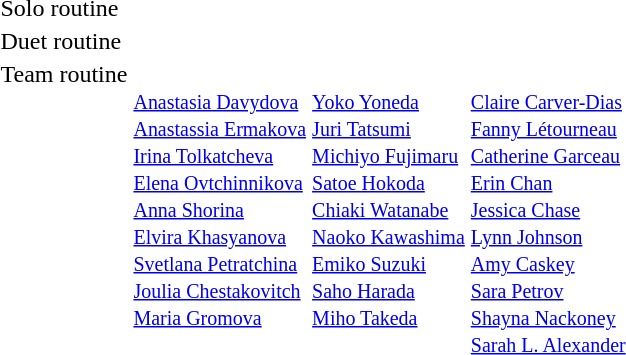<table>
<tr valign="top">
<td>Solo routine</td>
<td></td>
<td></td>
<td></td>
</tr>
<tr valign="top">
<td>Duet routine</td>
<td><br></td>
<td><br></td>
<td><br></td>
</tr>
<tr valign="top">
<td>Team routine</td>
<td><br><small><a href='#'>Anastasia Davydova</a><br><a href='#'>Anastassia Ermakova</a><br><a href='#'>Irina Tolkatcheva</a><br><a href='#'>Elena Ovtchinnikova</a><br><a href='#'>Anna Shorina</a><br><a href='#'>Elvira Khasyanova</a><br><a href='#'>Svetlana Petratchina</a><br><a href='#'>Joulia Chestakovitch</a><br><a href='#'>Maria Gromova</a></small></td>
<td><br><small><a href='#'>Yoko Yoneda</a><br><a href='#'>Juri Tatsumi</a><br><a href='#'>Michiyo Fujimaru</a><br><a href='#'>Satoe Hokoda</a><br><a href='#'>Chiaki Watanabe</a><br><a href='#'>Naoko Kawashima</a><br><a href='#'>Emiko Suzuki</a><br><a href='#'>Saho Harada</a><br><a href='#'>Miho Takeda</a></small></td>
<td><br><small><a href='#'>Claire Carver-Dias</a><br><a href='#'>Fanny Létourneau</a><br><a href='#'>Catherine Garceau</a><br><a href='#'>Erin Chan</a><br><a href='#'>Jessica Chase</a><br><a href='#'>Lynn Johnson</a><br><a href='#'>Amy Caskey</a><br><a href='#'>Sara Petrov</a><br><a href='#'>Shayna Nackoney</a><br><a href='#'>Sarah L. Alexander</a></small></td>
</tr>
</table>
